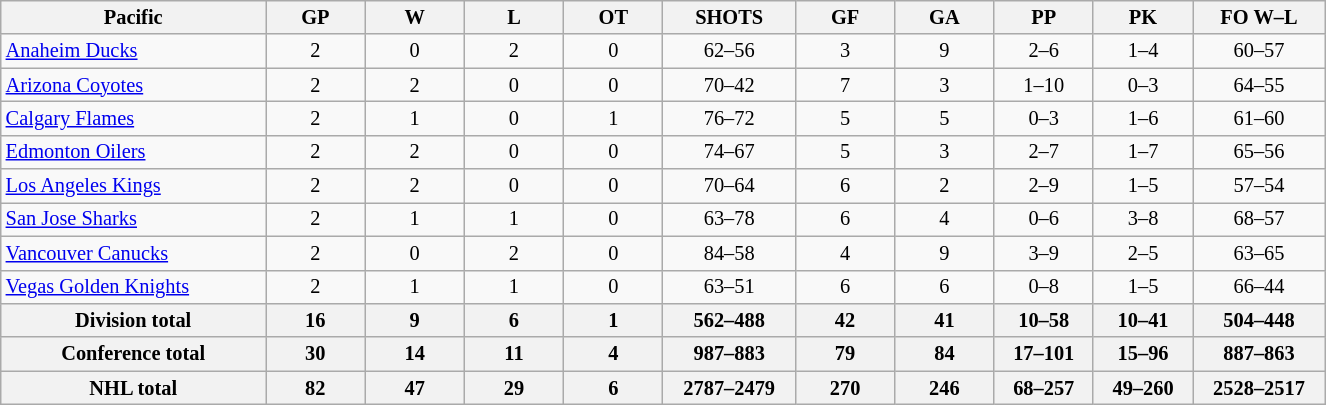<table class="wikitable" style="text-align:center; width:65em; font-size:85%;">
<tr>
<th width="20%">Pacific</th>
<th width="7.5%">GP</th>
<th width="7.5%">W</th>
<th width="7.5%">L</th>
<th width="7.5%">OT</th>
<th width="10%">SHOTS</th>
<th width="7.5%">GF</th>
<th width="7.5%">GA</th>
<th width="7.5%">PP</th>
<th width="7.5%">PK</th>
<th width="10%">FO W–L</th>
</tr>
<tr>
<td align=left><a href='#'>Anaheim Ducks</a></td>
<td>2</td>
<td>0</td>
<td>2</td>
<td>0</td>
<td>62–56</td>
<td>3</td>
<td>9</td>
<td>2–6</td>
<td>1–4</td>
<td>60–57</td>
</tr>
<tr>
<td align=left><a href='#'>Arizona Coyotes</a></td>
<td>2</td>
<td>2</td>
<td>0</td>
<td>0</td>
<td>70–42</td>
<td>7</td>
<td>3</td>
<td>1–10</td>
<td>0–3</td>
<td>64–55</td>
</tr>
<tr>
<td align=left><a href='#'>Calgary Flames</a></td>
<td>2</td>
<td>1</td>
<td>0</td>
<td>1</td>
<td>76–72</td>
<td>5</td>
<td>5</td>
<td>0–3</td>
<td>1–6</td>
<td>61–60</td>
</tr>
<tr>
<td align=left><a href='#'>Edmonton Oilers</a></td>
<td>2</td>
<td>2</td>
<td>0</td>
<td>0</td>
<td>74–67</td>
<td>5</td>
<td>3</td>
<td>2–7</td>
<td>1–7</td>
<td>65–56</td>
</tr>
<tr>
<td align=left><a href='#'>Los Angeles Kings</a></td>
<td>2</td>
<td>2</td>
<td>0</td>
<td>0</td>
<td>70–64</td>
<td>6</td>
<td>2</td>
<td>2–9</td>
<td>1–5</td>
<td>57–54</td>
</tr>
<tr>
<td align=left><a href='#'>San Jose Sharks</a></td>
<td>2</td>
<td>1</td>
<td>1</td>
<td>0</td>
<td>63–78</td>
<td>6</td>
<td>4</td>
<td>0–6</td>
<td>3–8</td>
<td>68–57</td>
</tr>
<tr>
<td align=left><a href='#'>Vancouver Canucks</a></td>
<td>2</td>
<td>0</td>
<td>2</td>
<td>0</td>
<td>84–58</td>
<td>4</td>
<td>9</td>
<td>3–9</td>
<td>2–5</td>
<td>63–65</td>
</tr>
<tr>
<td align=left><a href='#'>Vegas Golden Knights</a></td>
<td>2</td>
<td>1</td>
<td>1</td>
<td>0</td>
<td>63–51</td>
<td>6</td>
<td>6</td>
<td>0–8</td>
<td>1–5</td>
<td>66–44</td>
</tr>
<tr>
<th>Division total</th>
<th>16</th>
<th>9</th>
<th>6</th>
<th>1</th>
<th>562–488</th>
<th>42</th>
<th>41</th>
<th>10–58</th>
<th>10–41</th>
<th>504–448</th>
</tr>
<tr>
<th>Conference total</th>
<th>30</th>
<th>14</th>
<th>11</th>
<th>4</th>
<th>987–883</th>
<th>79</th>
<th>84</th>
<th>17–101</th>
<th>15–96</th>
<th>887–863</th>
</tr>
<tr>
<th>NHL total</th>
<th>82</th>
<th>47</th>
<th>29</th>
<th>6</th>
<th>2787–2479</th>
<th>270</th>
<th>246</th>
<th>68–257</th>
<th>49–260</th>
<th>2528–2517</th>
</tr>
</table>
